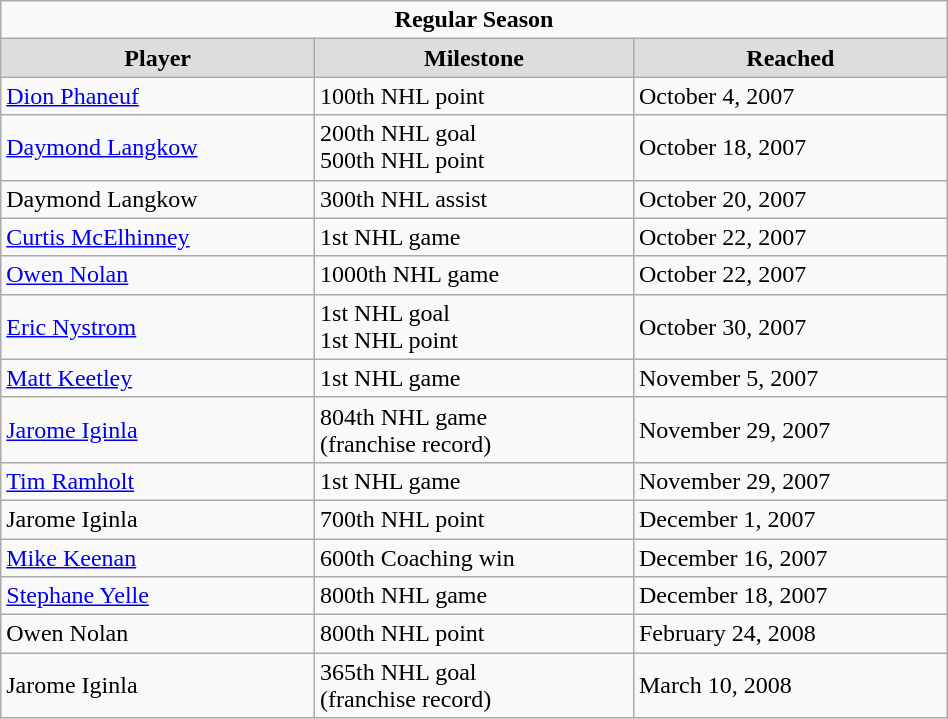<table class="wikitable" style="width:50%;">
<tr>
<td colspan="10" style="text-align:center;"><strong>Regular Season</strong></td>
</tr>
<tr style="text-align:center; background:#ddd;">
<td><strong>Player</strong></td>
<td><strong>Milestone</strong></td>
<td><strong>Reached</strong></td>
</tr>
<tr>
<td><a href='#'>Dion Phaneuf</a></td>
<td>100th NHL point</td>
<td>October 4, 2007</td>
</tr>
<tr>
<td><a href='#'>Daymond Langkow</a></td>
<td>200th NHL goal<br>500th NHL point</td>
<td>October 18, 2007</td>
</tr>
<tr>
<td>Daymond Langkow</td>
<td>300th NHL assist</td>
<td>October 20, 2007</td>
</tr>
<tr>
<td><a href='#'>Curtis McElhinney</a></td>
<td>1st NHL game</td>
<td>October 22, 2007</td>
</tr>
<tr>
<td><a href='#'>Owen Nolan</a></td>
<td>1000th NHL game</td>
<td>October 22, 2007</td>
</tr>
<tr>
<td><a href='#'>Eric Nystrom</a></td>
<td>1st NHL goal<br>1st NHL point</td>
<td>October 30, 2007</td>
</tr>
<tr>
<td><a href='#'>Matt Keetley</a></td>
<td>1st NHL game</td>
<td>November 5, 2007</td>
</tr>
<tr>
<td><a href='#'>Jarome Iginla</a></td>
<td>804th NHL game<br>(franchise record)</td>
<td>November 29, 2007</td>
</tr>
<tr>
<td><a href='#'>Tim Ramholt</a></td>
<td>1st NHL game</td>
<td>November 29, 2007</td>
</tr>
<tr>
<td>Jarome Iginla</td>
<td>700th NHL point</td>
<td>December 1, 2007</td>
</tr>
<tr>
<td><a href='#'>Mike Keenan</a></td>
<td>600th Coaching win</td>
<td>December 16, 2007</td>
</tr>
<tr>
<td><a href='#'>Stephane Yelle</a></td>
<td>800th NHL game</td>
<td>December 18, 2007</td>
</tr>
<tr>
<td>Owen Nolan</td>
<td>800th NHL point</td>
<td>February 24, 2008</td>
</tr>
<tr>
<td>Jarome Iginla</td>
<td>365th NHL goal<br> (franchise record)</td>
<td>March 10, 2008</td>
</tr>
</table>
